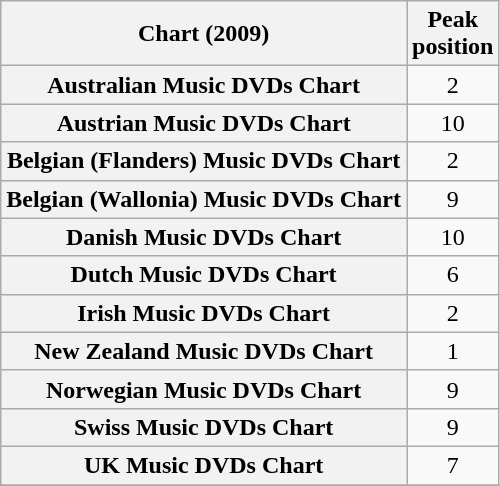<table class="wikitable plainrowheaders sortable" style="text-align:center;" border="1">
<tr>
<th scope="col">Chart (2009)</th>
<th scope="col">Peak<br>position</th>
</tr>
<tr>
<th scope="row">Australian Music DVDs Chart</th>
<td>2</td>
</tr>
<tr>
<th scope="row">Austrian Music DVDs Chart</th>
<td>10</td>
</tr>
<tr>
<th scope="row">Belgian (Flanders) Music DVDs Chart</th>
<td>2</td>
</tr>
<tr>
<th scope="row">Belgian (Wallonia) Music DVDs Chart</th>
<td>9</td>
</tr>
<tr>
<th scope="row">Danish Music DVDs Chart</th>
<td>10</td>
</tr>
<tr>
<th scope="row">Dutch Music DVDs Chart</th>
<td>6</td>
</tr>
<tr>
<th scope="row">Irish Music DVDs Chart</th>
<td>2</td>
</tr>
<tr>
<th scope="row">New Zealand Music DVDs Chart</th>
<td>1</td>
</tr>
<tr>
<th scope="row">Norwegian Music DVDs Chart</th>
<td>9</td>
</tr>
<tr>
<th scope="row">Swiss Music DVDs Chart</th>
<td>9</td>
</tr>
<tr>
<th scope="row">UK Music DVDs Chart</th>
<td>7</td>
</tr>
<tr>
</tr>
</table>
